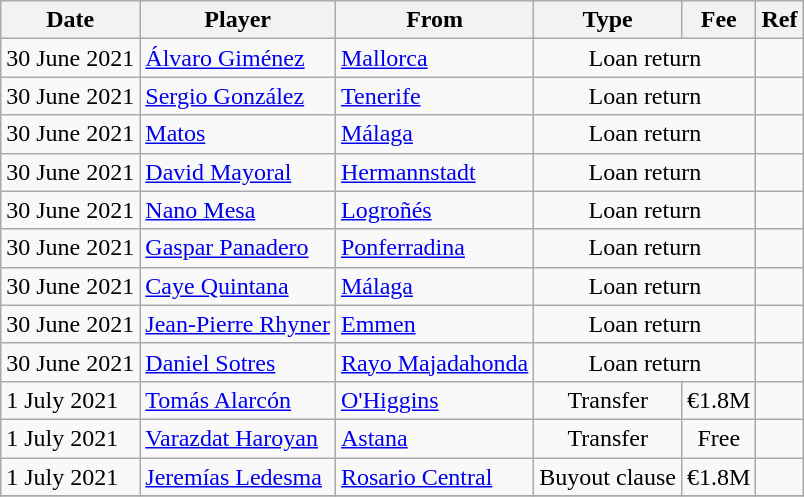<table class="wikitable">
<tr>
<th>Date</th>
<th>Player</th>
<th>From</th>
<th>Type</th>
<th>Fee</th>
<th>Ref</th>
</tr>
<tr>
<td>30 June 2021</td>
<td> <a href='#'>Álvaro Giménez</a></td>
<td><a href='#'>Mallorca</a></td>
<td align=center colspan=2>Loan return</td>
<td align=center></td>
</tr>
<tr>
<td>30 June 2021</td>
<td> <a href='#'>Sergio González</a></td>
<td><a href='#'>Tenerife</a></td>
<td align=center colspan=2>Loan return</td>
<td align=center></td>
</tr>
<tr>
<td>30 June 2021</td>
<td> <a href='#'>Matos</a></td>
<td><a href='#'>Málaga</a></td>
<td align=center colspan=2>Loan return</td>
<td align=center></td>
</tr>
<tr>
<td>30 June 2021</td>
<td> <a href='#'>David Mayoral</a></td>
<td> <a href='#'>Hermannstadt</a></td>
<td align=center colspan=2>Loan return</td>
<td align=center></td>
</tr>
<tr>
<td>30 June 2021</td>
<td> <a href='#'>Nano Mesa</a></td>
<td><a href='#'>Logroñés</a></td>
<td align=center colspan=2>Loan return</td>
<td align=center></td>
</tr>
<tr>
<td>30 June 2021</td>
<td> <a href='#'>Gaspar Panadero</a></td>
<td><a href='#'>Ponferradina</a></td>
<td align=center colspan=2>Loan return</td>
<td align=center></td>
</tr>
<tr>
<td>30 June 2021</td>
<td> <a href='#'>Caye Quintana</a></td>
<td><a href='#'>Málaga</a></td>
<td align=center colspan=2>Loan return</td>
<td align=center></td>
</tr>
<tr>
<td>30 June 2021</td>
<td> <a href='#'>Jean-Pierre Rhyner</a></td>
<td> <a href='#'>Emmen</a></td>
<td align=center colspan=2>Loan return</td>
<td align=center></td>
</tr>
<tr>
<td>30 June 2021</td>
<td> <a href='#'>Daniel Sotres</a></td>
<td><a href='#'>Rayo Majadahonda</a></td>
<td align=center colspan=2>Loan return</td>
<td align=center></td>
</tr>
<tr>
<td>1 July 2021</td>
<td> <a href='#'>Tomás Alarcón</a></td>
<td> <a href='#'>O'Higgins</a></td>
<td align=center>Transfer</td>
<td align=center>€1.8M</td>
<td align=center></td>
</tr>
<tr>
<td>1 July 2021</td>
<td> <a href='#'>Varazdat Haroyan</a></td>
<td> <a href='#'>Astana</a></td>
<td align=center>Transfer</td>
<td align=center>Free</td>
<td align=center></td>
</tr>
<tr>
<td>1 July 2021</td>
<td> <a href='#'>Jeremías Ledesma</a></td>
<td> <a href='#'>Rosario Central</a></td>
<td align=center>Buyout clause</td>
<td align=center>€1.8M</td>
<td align=center></td>
</tr>
<tr>
</tr>
</table>
